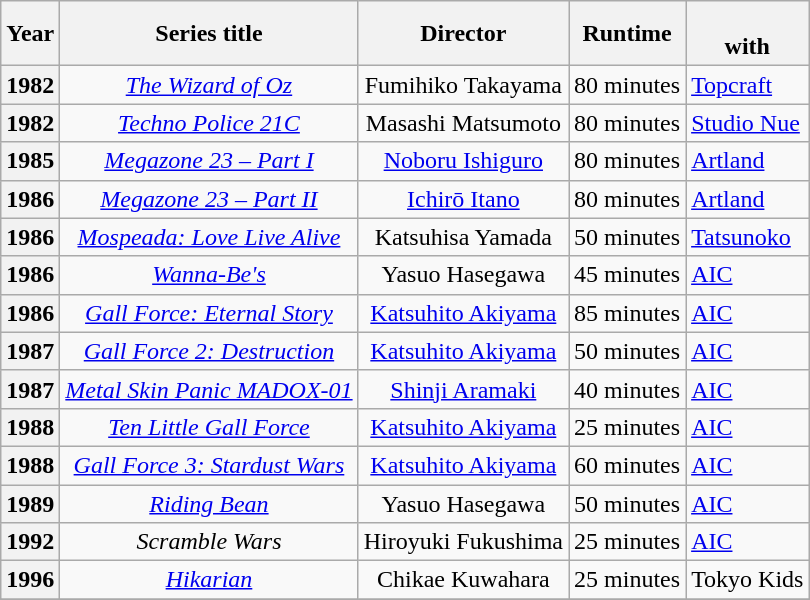<table class="wikitable sortable" style="text-align:center; margin=auto; ">
<tr>
<th>Year</th>
<th>Series title</th>
<th>Director</th>
<th>Runtime</th>
<th><br>with</th>
</tr>
<tr>
<th>1982</th>
<td><em><a href='#'>The Wizard of Oz</a></em></td>
<td>Fumihiko Takayama</td>
<td>80 minutes</td>
<td align="left"><a href='#'>Topcraft</a></td>
</tr>
<tr>
<th>1982</th>
<td><em><a href='#'>Techno Police 21C</a></em></td>
<td>Masashi Matsumoto</td>
<td>80 minutes</td>
<td align="left"><a href='#'>Studio Nue</a></td>
</tr>
<tr>
<th>1985</th>
<td><em><a href='#'>Megazone 23 – Part I</a></em></td>
<td><a href='#'>Noboru Ishiguro</a></td>
<td>80 minutes</td>
<td align="left"><a href='#'>Artland</a></td>
</tr>
<tr>
<th>1986</th>
<td><em><a href='#'>Megazone 23 – Part II</a></em></td>
<td><a href='#'>Ichirō Itano</a></td>
<td>80 minutes</td>
<td align="left"><a href='#'>Artland</a></td>
</tr>
<tr>
<th>1986</th>
<td><em><a href='#'>Mospeada: Love Live Alive</a></em></td>
<td>Katsuhisa Yamada</td>
<td>50 minutes</td>
<td align="left"><a href='#'>Tatsunoko</a></td>
</tr>
<tr>
<th>1986</th>
<td><em><a href='#'>Wanna-Be's</a></em></td>
<td>Yasuo Hasegawa</td>
<td>45 minutes</td>
<td align="left"><a href='#'>AIC</a></td>
</tr>
<tr>
<th>1986</th>
<td><em><a href='#'>Gall Force: Eternal Story</a></em></td>
<td><a href='#'>Katsuhito Akiyama</a></td>
<td>85 minutes</td>
<td align="left"><a href='#'>AIC</a></td>
</tr>
<tr>
<th>1987</th>
<td><em><a href='#'>Gall Force 2: Destruction</a></em></td>
<td><a href='#'>Katsuhito Akiyama</a></td>
<td>50 minutes</td>
<td align="left"><a href='#'>AIC</a></td>
</tr>
<tr>
<th>1987</th>
<td><em><a href='#'>Metal Skin Panic MADOX-01</a></em></td>
<td><a href='#'>Shinji Aramaki</a></td>
<td>40 minutes</td>
<td align="left"><a href='#'>AIC</a></td>
</tr>
<tr>
<th>1988</th>
<td><em><a href='#'>Ten Little Gall Force</a></em></td>
<td><a href='#'>Katsuhito Akiyama</a></td>
<td>25 minutes</td>
<td align="left"><a href='#'>AIC</a></td>
</tr>
<tr>
<th>1988</th>
<td><em><a href='#'>Gall Force 3: Stardust Wars</a></em></td>
<td><a href='#'>Katsuhito Akiyama</a></td>
<td>60 minutes</td>
<td align="left"><a href='#'>AIC</a></td>
</tr>
<tr>
<th>1989</th>
<td><em><a href='#'>Riding Bean</a></em></td>
<td>Yasuo Hasegawa</td>
<td>50 minutes</td>
<td align="left"><a href='#'>AIC</a></td>
</tr>
<tr>
<th>1992</th>
<td><em>Scramble Wars</em></td>
<td>Hiroyuki Fukushima</td>
<td>25 minutes</td>
<td align="left"><a href='#'>AIC</a></td>
</tr>
<tr>
<th>1996</th>
<td><em><a href='#'>Hikarian</a></em></td>
<td>Chikae Kuwahara</td>
<td>25 minutes</td>
<td align="left">Tokyo Kids</td>
</tr>
<tr>
</tr>
</table>
